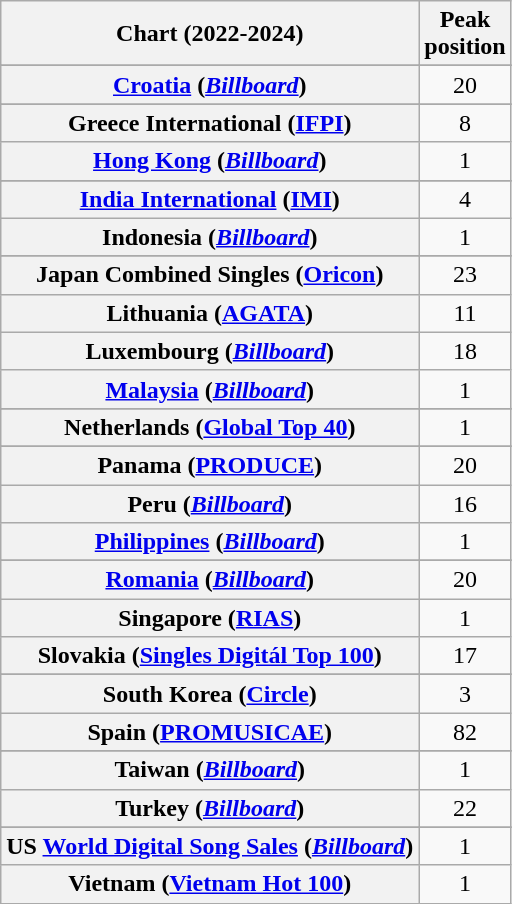<table class="wikitable sortable plainrowheaders" style="text-align:center">
<tr>
<th scope="col">Chart (2022-2024)</th>
<th scope="col">Peak<br>position</th>
</tr>
<tr>
</tr>
<tr>
</tr>
<tr>
</tr>
<tr>
</tr>
<tr>
<th scope="row"><a href='#'>Croatia</a> (<em><a href='#'>Billboard</a></em>)</th>
<td>20</td>
</tr>
<tr>
</tr>
<tr>
</tr>
<tr>
</tr>
<tr>
</tr>
<tr>
<th scope="row">Greece International (<a href='#'>IFPI</a>)</th>
<td>8</td>
</tr>
<tr>
<th scope="row"><a href='#'>Hong Kong</a> (<em><a href='#'>Billboard</a></em>)</th>
<td>1</td>
</tr>
<tr>
</tr>
<tr>
</tr>
<tr>
<th scope="row"><a href='#'>India International</a> (<a href='#'>IMI</a>)</th>
<td>4</td>
</tr>
<tr>
<th scope="row">Indonesia (<em><a href='#'>Billboard</a></em>)</th>
<td>1</td>
</tr>
<tr>
</tr>
<tr>
</tr>
<tr>
<th scope="row">Japan Combined Singles (<a href='#'>Oricon</a>)</th>
<td>23</td>
</tr>
<tr>
<th scope="row">Lithuania (<a href='#'>AGATA</a>)</th>
<td>11</td>
</tr>
<tr>
<th scope="row">Luxembourg (<em><a href='#'>Billboard</a></em>)</th>
<td>18</td>
</tr>
<tr>
<th scope="row"><a href='#'>Malaysia</a> (<em><a href='#'>Billboard</a></em>)</th>
<td>1</td>
</tr>
<tr>
</tr>
<tr>
<th scope="row">Netherlands (<a href='#'>Global Top 40</a>)</th>
<td>1</td>
</tr>
<tr>
</tr>
<tr>
<th scope="row">Panama (<a href='#'>PRODUCE</a>)</th>
<td>20</td>
</tr>
<tr>
<th scope="row">Peru (<em><a href='#'>Billboard</a></em>)</th>
<td>16</td>
</tr>
<tr>
<th scope="row"><a href='#'>Philippines</a> (<em><a href='#'>Billboard</a></em>)</th>
<td>1</td>
</tr>
<tr>
</tr>
<tr>
<th scope="row"><a href='#'>Romania</a> (<em><a href='#'>Billboard</a></em>)</th>
<td>20</td>
</tr>
<tr>
<th scope="row">Singapore (<a href='#'>RIAS</a>)</th>
<td>1</td>
</tr>
<tr>
<th scope="row">Slovakia (<a href='#'>Singles Digitál Top 100</a>)</th>
<td>17</td>
</tr>
<tr>
</tr>
<tr>
<th scope="row">South Korea (<a href='#'>Circle</a>)</th>
<td>3</td>
</tr>
<tr>
<th scope="row">Spain (<a href='#'>PROMUSICAE</a>)</th>
<td>82</td>
</tr>
<tr>
</tr>
<tr>
</tr>
<tr>
<th scope="row">Taiwan (<em><a href='#'>Billboard</a></em>)</th>
<td>1</td>
</tr>
<tr>
<th scope="row">Turkey (<em><a href='#'>Billboard</a></em>)</th>
<td>22</td>
</tr>
<tr>
</tr>
<tr>
</tr>
<tr>
<th scope="row">US <a href='#'>World Digital Song Sales</a> (<em><a href='#'>Billboard</a></em>)</th>
<td>1</td>
</tr>
<tr>
<th scope="row">Vietnam (<a href='#'>Vietnam Hot 100</a>)</th>
<td>1</td>
</tr>
</table>
